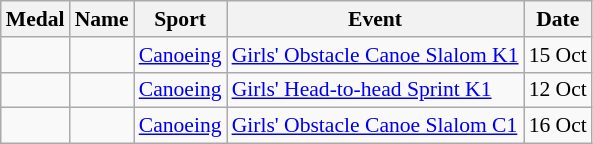<table class="wikitable sortable" style="font-size:90%">
<tr>
<th>Medal</th>
<th>Name</th>
<th>Sport</th>
<th>Event</th>
<th>Date</th>
</tr>
<tr>
<td></td>
<td></td>
<td><a href='#'>Canoeing</a></td>
<td><a href='#'>Girls' Obstacle Canoe Slalom K1</a></td>
<td>15 Oct</td>
</tr>
<tr>
<td></td>
<td></td>
<td><a href='#'>Canoeing</a></td>
<td><a href='#'>Girls' Head-to-head Sprint K1</a></td>
<td>12 Oct</td>
</tr>
<tr>
<td></td>
<td></td>
<td><a href='#'>Canoeing</a></td>
<td><a href='#'>Girls' Obstacle Canoe Slalom C1</a></td>
<td>16 Oct</td>
</tr>
</table>
